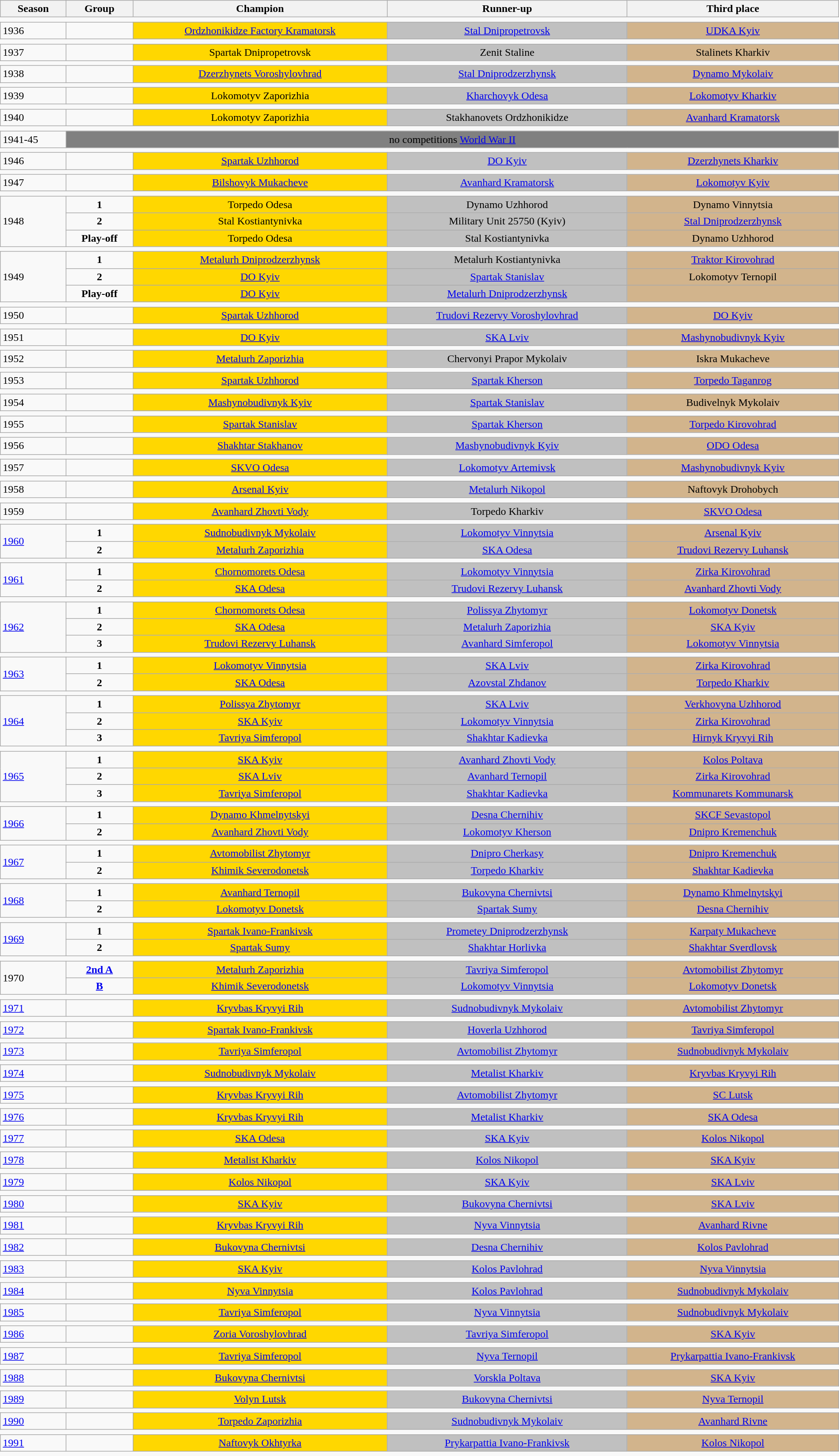<table class="wikitable" width=100% align=center style="border:2px black;">
<tr>
<th>Season</th>
<th>Group</th>
<th>Champion</th>
<th>Runner-up</th>
<th>Third place</th>
</tr>
<tr>
<td colspan=5 style="border:1px black;"></td>
</tr>
<tr>
<td>1936</td>
<td align=center></td>
<td align=center bgcolor=gold><a href='#'>Ordzhonikidze Factory Kramatorsk</a></td>
<td align=center bgcolor=silver><a href='#'>Stal Dnipropetrovsk</a></td>
<td align=center bgcolor=tan><a href='#'>UDKA Kyiv</a></td>
</tr>
<tr>
<td colspan=5 style="border:1px black;"></td>
</tr>
<tr>
<td>1937</td>
<td align=center></td>
<td align=center bgcolor=gold>Spartak Dnipropetrovsk</td>
<td align=center bgcolor=silver>Zenit Staline</td>
<td align=center bgcolor=tan>Stalinets Kharkiv</td>
</tr>
<tr>
<td colspan=5 style="border:1px black;"></td>
</tr>
<tr>
<td>1938</td>
<td align=center></td>
<td align=center bgcolor=gold><a href='#'>Dzerzhynets Voroshylovhrad</a></td>
<td align=center bgcolor=silver><a href='#'>Stal Dniprodzerzhynsk</a></td>
<td align=center bgcolor=tan><a href='#'>Dynamo Mykolaiv</a></td>
</tr>
<tr>
<td colspan=5 style="border:1px black;"></td>
</tr>
<tr>
<td>1939</td>
<td align=center></td>
<td align=center bgcolor=gold>Lokomotyv Zaporizhia</td>
<td align=center bgcolor=silver><a href='#'>Kharchovyk Odesa</a></td>
<td align=center bgcolor=tan><a href='#'>Lokomotyv Kharkiv</a></td>
</tr>
<tr>
<td colspan=5 style="border:1px black;"></td>
</tr>
<tr>
<td>1940</td>
<td align=center></td>
<td align=center bgcolor=gold>Lokomotyv Zaporizhia</td>
<td align=center bgcolor=silver>Stakhanovets Ordzhonikidze</td>
<td align=center bgcolor=tan><a href='#'>Avanhard Kramatorsk</a></td>
</tr>
<tr>
<td colspan=5 style="border:1px black;"></td>
</tr>
<tr>
<td>1941-45</td>
<td align=center bgcolor=grey colspan=4>no competitions <a href='#'>World War II</a></td>
</tr>
<tr>
<td colspan=5 style="border:1px black;"></td>
</tr>
<tr>
<td>1946</td>
<td align=center></td>
<td align=center bgcolor=gold><a href='#'>Spartak Uzhhorod</a></td>
<td align=center bgcolor=silver><a href='#'>DO Kyiv</a></td>
<td align=center bgcolor=tan><a href='#'>Dzerzhynets Kharkiv</a></td>
</tr>
<tr>
<td colspan=5 style="border:1px black;"></td>
</tr>
<tr>
<td>1947</td>
<td align=center></td>
<td align=center bgcolor=gold><a href='#'>Bilshovyk Mukacheve</a></td>
<td align=center bgcolor=silver><a href='#'>Avanhard Kramatorsk</a></td>
<td align=center bgcolor=tan><a href='#'>Lokomotyv Kyiv</a></td>
</tr>
<tr>
<td colspan=5 style="border:1px black;"></td>
</tr>
<tr>
<td rowspan=3>1948</td>
<td align=center><strong>1</strong></td>
<td align=center bgcolor=gold>Torpedo Odesa</td>
<td align=center bgcolor=silver>Dynamo Uzhhorod</td>
<td align=center bgcolor=tan>Dynamo Vinnytsia</td>
</tr>
<tr>
<td align=center><strong>2</strong></td>
<td align=center bgcolor=gold>Stal Kostiantynivka</td>
<td align=center bgcolor=silver>Military Unit 25750 (Kyiv)</td>
<td align=center bgcolor=tan><a href='#'>Stal Dniprodzerzhynsk</a></td>
</tr>
<tr>
<td align=center><strong>Play-off</strong></td>
<td align=center bgcolor=gold>Torpedo Odesa</td>
<td align=center bgcolor=silver>Stal Kostiantynivka</td>
<td align=center bgcolor=tan>Dynamo Uzhhorod</td>
</tr>
<tr>
<td colspan=5 style="border:1px black;"></td>
</tr>
<tr>
<td rowspan=3>1949</td>
<td align=center><strong>1</strong></td>
<td align=center bgcolor=gold><a href='#'>Metalurh Dniprodzerzhynsk</a></td>
<td align=center bgcolor=silver>Metalurh Kostiantynivka</td>
<td align=center bgcolor=tan><a href='#'>Traktor Kirovohrad</a></td>
</tr>
<tr>
<td align=center><strong>2</strong></td>
<td align=center bgcolor=gold><a href='#'>DO Kyiv</a></td>
<td align=center bgcolor=silver><a href='#'>Spartak Stanislav</a></td>
<td align=center bgcolor=tan>Lokomotyv Ternopil</td>
</tr>
<tr>
<td align=center><strong>Play-off</strong></td>
<td align=center bgcolor=gold><a href='#'>DO Kyiv</a></td>
<td align=center bgcolor=silver><a href='#'>Metalurh Dniprodzerzhynsk</a></td>
<td align=center bgcolor=tan></td>
</tr>
<tr>
<td colspan=5 style="border:1px black;"></td>
</tr>
<tr>
<td>1950</td>
<td align=center></td>
<td align=center bgcolor=gold><a href='#'>Spartak Uzhhorod</a></td>
<td align=center bgcolor=silver><a href='#'>Trudovi Rezervy Voroshylovhrad</a></td>
<td align=center bgcolor=tan><a href='#'>DO Kyiv</a></td>
</tr>
<tr>
<td colspan=5 style="border:1px black;"></td>
</tr>
<tr>
<td>1951</td>
<td align=center></td>
<td align=center bgcolor=gold><a href='#'>DO Kyiv</a></td>
<td align=center bgcolor=silver><a href='#'>SKA Lviv</a></td>
<td align=center bgcolor=tan><a href='#'>Mashynobudivnyk Kyiv</a></td>
</tr>
<tr>
<td colspan=5 style="border:1px black;"></td>
</tr>
<tr>
<td>1952</td>
<td align=center></td>
<td align=center bgcolor=gold><a href='#'>Metalurh Zaporizhia</a></td>
<td align=center bgcolor=silver>Chervonyi Prapor Mykolaiv</td>
<td align=center bgcolor=tan>Iskra Mukacheve</td>
</tr>
<tr>
<td colspan=5 style="border:1px black;"></td>
</tr>
<tr>
<td>1953</td>
<td align=center></td>
<td align=center bgcolor=gold><a href='#'>Spartak Uzhhorod</a></td>
<td align=center bgcolor=silver><a href='#'>Spartak Kherson</a></td>
<td align=center bgcolor=tan><a href='#'>Torpedo Taganrog</a></td>
</tr>
<tr>
<td colspan=5 style="border:1px black;"></td>
</tr>
<tr>
<td>1954</td>
<td align=center></td>
<td align=center bgcolor=gold><a href='#'>Mashynobudivnyk Kyiv</a></td>
<td align=center bgcolor=silver><a href='#'>Spartak Stanislav</a></td>
<td align=center bgcolor=tan>Budivelnyk Mykolaiv</td>
</tr>
<tr>
<td colspan=5 style="border:1px black;"></td>
</tr>
<tr>
<td>1955</td>
<td align=center></td>
<td align=center bgcolor=gold><a href='#'>Spartak Stanislav</a></td>
<td align=center bgcolor=silver><a href='#'>Spartak Kherson</a></td>
<td align=center bgcolor=tan><a href='#'>Torpedo Kirovohrad</a></td>
</tr>
<tr>
<td colspan=5 style="border:1px black;"></td>
</tr>
<tr>
<td>1956</td>
<td align=center></td>
<td align=center bgcolor=gold><a href='#'>Shakhtar Stakhanov</a></td>
<td align=center bgcolor=silver><a href='#'>Mashynobudivnyk Kyiv</a></td>
<td align=center bgcolor=tan><a href='#'>ODO Odesa</a></td>
</tr>
<tr>
<td colspan=5 style="border:1px black;"></td>
</tr>
<tr>
<td>1957</td>
<td align=center></td>
<td align=center bgcolor=gold><a href='#'>SKVO Odesa</a></td>
<td align=center bgcolor=silver><a href='#'>Lokomotyv Artemivsk</a></td>
<td align=center bgcolor=tan><a href='#'>Mashynobudivnyk Kyiv</a></td>
</tr>
<tr>
<td colspan=5 style="border:1px black;"></td>
</tr>
<tr>
<td>1958</td>
<td align=center></td>
<td align=center bgcolor=gold><a href='#'>Arsenal Kyiv</a></td>
<td align=center bgcolor=silver><a href='#'>Metalurh Nikopol</a></td>
<td align=center bgcolor=tan>Naftovyk Drohobych</td>
</tr>
<tr>
<td colspan=5 style="border:1px black;"></td>
</tr>
<tr>
<td>1959</td>
<td align=center></td>
<td align=center bgcolor=gold><a href='#'>Avanhard Zhovti Vody</a></td>
<td align=center bgcolor=silver>Torpedo Kharkiv</td>
<td align=center bgcolor=tan><a href='#'>SKVO Odesa</a></td>
</tr>
<tr>
<td colspan=5 style="border:1px black;"></td>
</tr>
<tr>
<td rowspan=2><a href='#'>1960</a></td>
<td align=center><strong>1</strong></td>
<td align=center bgcolor=gold><a href='#'>Sudnobudivnyk Mykolaiv</a></td>
<td align=center bgcolor=silver><a href='#'>Lokomotyv Vinnytsia</a></td>
<td align=center bgcolor=tan><a href='#'>Arsenal Kyiv</a></td>
</tr>
<tr>
<td align=center><strong>2</strong></td>
<td align=center bgcolor=gold><a href='#'>Metalurh Zaporizhia</a></td>
<td align=center bgcolor=silver><a href='#'>SKA Odesa</a></td>
<td align=center bgcolor=tan><a href='#'>Trudovi Rezervy Luhansk</a></td>
</tr>
<tr>
<td colspan=5 style="border:1px black;"></td>
</tr>
<tr>
<td rowspan=2><a href='#'>1961</a></td>
<td align=center><strong>1</strong></td>
<td align=center bgcolor=gold><a href='#'>Chornomorets Odesa</a></td>
<td align=center bgcolor=silver><a href='#'>Lokomotyv Vinnytsia</a></td>
<td align=center bgcolor=tan><a href='#'>Zirka Kirovohrad</a></td>
</tr>
<tr>
<td align=center><strong>2</strong></td>
<td align=center bgcolor=gold><a href='#'>SKA Odesa</a></td>
<td align=center bgcolor=silver><a href='#'>Trudovi Rezervy Luhansk</a></td>
<td align=center bgcolor=tan><a href='#'>Avanhard Zhovti Vody</a></td>
</tr>
<tr>
<td colspan=5 style="border:1px black;"></td>
</tr>
<tr>
<td rowspan=3><a href='#'>1962</a></td>
<td align=center><strong>1</strong></td>
<td align=center bgcolor=gold><a href='#'>Chornomorets Odesa</a></td>
<td align=center bgcolor=silver><a href='#'>Polissya Zhytomyr</a></td>
<td align=center bgcolor=tan><a href='#'>Lokomotyv Donetsk</a></td>
</tr>
<tr>
<td align=center><strong>2</strong></td>
<td align=center bgcolor=gold><a href='#'>SKA Odesa</a></td>
<td align=center bgcolor=silver><a href='#'>Metalurh Zaporizhia</a></td>
<td align=center bgcolor=tan><a href='#'>SKA Kyiv</a></td>
</tr>
<tr>
<td align=center><strong>3</strong></td>
<td align=center bgcolor=gold><a href='#'>Trudovi Rezervy Luhansk</a></td>
<td align=center bgcolor=silver><a href='#'>Avanhard Simferopol</a></td>
<td align=center bgcolor=tan><a href='#'>Lokomotyv Vinnytsia</a></td>
</tr>
<tr>
<td colspan=5 style="border:1px black;"></td>
</tr>
<tr>
<td rowspan=2><a href='#'>1963</a></td>
<td align=center><strong>1</strong></td>
<td align=center bgcolor=gold><a href='#'>Lokomotyv Vinnytsia</a></td>
<td align=center bgcolor=silver><a href='#'>SKA Lviv</a></td>
<td align=center bgcolor=tan><a href='#'>Zirka Kirovohrad</a></td>
</tr>
<tr>
<td align=center><strong>2</strong></td>
<td align=center bgcolor=gold><a href='#'>SKA Odesa</a></td>
<td align=center bgcolor=silver><a href='#'>Azovstal Zhdanov</a></td>
<td align=center bgcolor=tan><a href='#'>Torpedo Kharkiv</a></td>
</tr>
<tr>
<td colspan=5 style="border:1px black;"></td>
</tr>
<tr>
<td rowspan=3><a href='#'>1964</a></td>
<td align=center><strong>1</strong></td>
<td align=center bgcolor=gold><a href='#'>Polissya Zhytomyr</a></td>
<td align=center bgcolor=silver><a href='#'>SKA Lviv</a></td>
<td align=center bgcolor=tan><a href='#'>Verkhovyna Uzhhorod</a></td>
</tr>
<tr>
<td align=center><strong>2</strong></td>
<td align=center bgcolor=gold><a href='#'>SKA Kyiv</a></td>
<td align=center bgcolor=silver><a href='#'>Lokomotyv Vinnytsia</a></td>
<td align=center bgcolor=tan><a href='#'>Zirka Kirovohrad</a></td>
</tr>
<tr>
<td align=center><strong>3</strong></td>
<td align=center bgcolor=gold><a href='#'>Tavriya Simferopol</a></td>
<td align=center bgcolor=silver><a href='#'>Shakhtar Kadievka</a></td>
<td align=center bgcolor=tan><a href='#'>Hirnyk Kryvyi Rih</a></td>
</tr>
<tr>
<td colspan=5 style="border:1px black;"></td>
</tr>
<tr>
<td rowspan=3><a href='#'>1965</a></td>
<td align=center><strong>1</strong></td>
<td align=center bgcolor=gold><a href='#'>SKA Kyiv</a></td>
<td align=center bgcolor=silver><a href='#'>Avanhard Zhovti Vody</a></td>
<td align=center bgcolor=tan><a href='#'>Kolos Poltava</a></td>
</tr>
<tr>
<td align=center><strong>2</strong></td>
<td align=center bgcolor=gold><a href='#'>SKA Lviv</a></td>
<td align=center bgcolor=silver><a href='#'>Avanhard Ternopil</a></td>
<td align=center bgcolor=tan><a href='#'>Zirka Kirovohrad</a></td>
</tr>
<tr>
<td align=center><strong>3</strong></td>
<td align=center bgcolor=gold><a href='#'>Tavriya Simferopol</a></td>
<td align=center bgcolor=silver><a href='#'>Shakhtar Kadievka</a></td>
<td align=center bgcolor=tan><a href='#'>Kommunarets Kommunarsk</a></td>
</tr>
<tr>
<td colspan=5 style="border:1px black;"></td>
</tr>
<tr>
<td rowspan=2><a href='#'>1966</a></td>
<td align=center><strong>1</strong></td>
<td align=center bgcolor=gold><a href='#'>Dynamo Khmelnytskyi</a></td>
<td align=center bgcolor=silver><a href='#'>Desna Chernihiv</a></td>
<td align=center bgcolor=tan><a href='#'>SKCF Sevastopol</a></td>
</tr>
<tr>
<td align=center><strong>2</strong></td>
<td align=center bgcolor=gold><a href='#'>Avanhard Zhovti Vody</a></td>
<td align=center bgcolor=silver><a href='#'>Lokomotyv Kherson</a></td>
<td align=center bgcolor=tan><a href='#'>Dnipro Kremenchuk</a></td>
</tr>
<tr>
<td colspan=5 style="border:1px black;"></td>
</tr>
<tr>
<td rowspan=2><a href='#'>1967</a></td>
<td align=center><strong>1</strong></td>
<td align=center bgcolor=gold><a href='#'>Avtomobilist Zhytomyr</a></td>
<td align=center bgcolor=silver><a href='#'>Dnipro Cherkasy</a></td>
<td align=center bgcolor=tan><a href='#'>Dnipro Kremenchuk</a></td>
</tr>
<tr>
<td align=center><strong>2</strong></td>
<td align=center bgcolor=gold><a href='#'>Khimik Severodonetsk</a></td>
<td align=center bgcolor=silver><a href='#'>Torpedo Kharkiv</a></td>
<td align=center bgcolor=tan><a href='#'>Shakhtar Kadievka</a></td>
</tr>
<tr>
<td colspan=5 style="border:1px black;"></td>
</tr>
<tr>
<td rowspan=2><a href='#'>1968</a></td>
<td align=center><strong>1</strong></td>
<td align=center bgcolor=gold><a href='#'>Avanhard Ternopil</a></td>
<td align=center bgcolor=silver><a href='#'>Bukovyna Chernivtsi</a></td>
<td align=center bgcolor=tan><a href='#'>Dynamo Khmelnytskyi</a></td>
</tr>
<tr>
<td align=center><strong>2</strong></td>
<td align=center bgcolor=gold><a href='#'>Lokomotyv Donetsk</a></td>
<td align=center bgcolor=silver><a href='#'>Spartak Sumy</a></td>
<td align=center bgcolor=tan><a href='#'>Desna Chernihiv</a></td>
</tr>
<tr>
<td colspan=5 style="border:1px black;"></td>
</tr>
<tr>
<td rowspan=2><a href='#'>1969</a></td>
<td align=center><strong>1</strong></td>
<td align=center bgcolor=gold><a href='#'>Spartak Ivano-Frankivsk</a></td>
<td align=center bgcolor=silver><a href='#'>Prometey Dniprodzerzhynsk</a></td>
<td align=center bgcolor=tan><a href='#'>Karpaty Mukacheve</a></td>
</tr>
<tr>
<td align=center><strong>2</strong></td>
<td align=center bgcolor=gold><a href='#'>Spartak Sumy</a></td>
<td align=center bgcolor=silver><a href='#'>Shakhtar Horlivka</a></td>
<td align=center bgcolor=tan><a href='#'>Shakhtar Sverdlovsk</a></td>
</tr>
<tr>
<td colspan=5 style="border:1px black;"></td>
</tr>
<tr>
<td rowspan=2>1970</td>
<td align=center><strong><a href='#'>2nd A</a></strong></td>
<td align=center bgcolor=gold><a href='#'>Metalurh Zaporizhia</a></td>
<td align=center bgcolor=silver><a href='#'>Tavriya Simferopol</a></td>
<td align=center bgcolor=tan><a href='#'>Avtomobilist Zhytomyr</a></td>
</tr>
<tr>
<td align=center><strong><a href='#'>B</a></strong></td>
<td align=center bgcolor=gold><a href='#'>Khimik Severodonetsk</a></td>
<td align=center bgcolor=silver><a href='#'>Lokomotyv Vinnytsia</a></td>
<td align=center bgcolor=tan><a href='#'>Lokomotyv Donetsk</a></td>
</tr>
<tr>
<td colspan=5 style="border:1px black;"></td>
</tr>
<tr>
<td><a href='#'>1971</a></td>
<td align=center></td>
<td align=center bgcolor=gold><a href='#'>Kryvbas Kryvyi Rih</a></td>
<td align=center bgcolor=silver><a href='#'>Sudnobudivnyk Mykolaiv</a></td>
<td align=center bgcolor=tan><a href='#'>Avtomobilist Zhytomyr</a></td>
</tr>
<tr>
<td colspan=5 style="border:1px black;"></td>
</tr>
<tr>
<td><a href='#'>1972</a></td>
<td align=center></td>
<td align=center bgcolor=gold><a href='#'>Spartak Ivano-Frankivsk</a></td>
<td align=center bgcolor=silver><a href='#'>Hoverla Uzhhorod</a></td>
<td align=center bgcolor=tan><a href='#'>Tavriya Simferopol</a></td>
</tr>
<tr>
<td colspan=5 style="border:1px black;"></td>
</tr>
<tr>
<td><a href='#'>1973</a></td>
<td align=center></td>
<td align=center bgcolor=gold><a href='#'>Tavriya Simferopol</a></td>
<td align=center bgcolor=silver><a href='#'>Avtomobilist Zhytomyr</a></td>
<td align=center bgcolor=tan><a href='#'>Sudnobudivnyk Mykolaiv</a></td>
</tr>
<tr>
<td colspan=5 style="border:1px black;"></td>
</tr>
<tr>
<td><a href='#'>1974</a></td>
<td align=center></td>
<td align=center bgcolor=gold><a href='#'>Sudnobudivnyk Mykolaiv</a></td>
<td align=center bgcolor=silver><a href='#'>Metalist Kharkiv</a></td>
<td align=center bgcolor=tan><a href='#'>Kryvbas Kryvyi Rih</a></td>
</tr>
<tr>
<td colspan=5 style="border:1px black;"></td>
</tr>
<tr>
<td><a href='#'>1975</a></td>
<td align=center></td>
<td align=center bgcolor=gold><a href='#'>Kryvbas Kryvyi Rih</a></td>
<td align=center bgcolor=silver><a href='#'>Avtomobilist Zhytomyr</a></td>
<td align=center bgcolor=tan><a href='#'>SC Lutsk</a></td>
</tr>
<tr>
<td colspan=5 style="border:1px black;"></td>
</tr>
<tr>
<td><a href='#'>1976</a></td>
<td align=center></td>
<td align=center bgcolor=gold><a href='#'>Kryvbas Kryvyi Rih</a></td>
<td align=center bgcolor=silver><a href='#'>Metalist Kharkiv</a></td>
<td align=center bgcolor=tan><a href='#'>SKA Odesa</a></td>
</tr>
<tr>
<td colspan=5 style="border:1px black;"></td>
</tr>
<tr>
<td><a href='#'>1977</a></td>
<td align=center></td>
<td align=center bgcolor=gold><a href='#'>SKA Odesa</a></td>
<td align=center bgcolor=silver><a href='#'>SKA Kyiv</a></td>
<td align=center bgcolor=tan><a href='#'>Kolos Nikopol</a></td>
</tr>
<tr>
<td colspan=5 style="border:1px black;"></td>
</tr>
<tr>
<td><a href='#'>1978</a></td>
<td align=center></td>
<td align=center bgcolor=gold><a href='#'>Metalist Kharkiv</a></td>
<td align=center bgcolor=silver><a href='#'>Kolos Nikopol</a></td>
<td align=center bgcolor=tan><a href='#'>SKA Kyiv</a></td>
</tr>
<tr>
<td colspan=5 style="border:1px black;"></td>
</tr>
<tr>
<td><a href='#'>1979</a></td>
<td align=center></td>
<td align=center bgcolor=gold><a href='#'>Kolos Nikopol</a></td>
<td align=center bgcolor=silver><a href='#'>SKA Kyiv</a></td>
<td align=center bgcolor=tan><a href='#'>SKA Lviv</a></td>
</tr>
<tr>
<td colspan=5 style="border:1px black;"></td>
</tr>
<tr>
<td><a href='#'>1980</a></td>
<td align=center></td>
<td align=center bgcolor=gold><a href='#'>SKA Kyiv</a></td>
<td align=center bgcolor=silver><a href='#'>Bukovyna Chernivtsi</a></td>
<td align=center bgcolor=tan><a href='#'>SKA Lviv</a></td>
</tr>
<tr>
<td colspan=5 style="border:1px black;"></td>
</tr>
<tr>
<td><a href='#'>1981</a></td>
<td align=center></td>
<td align=center bgcolor=gold><a href='#'>Kryvbas Kryvyi Rih</a></td>
<td align=center bgcolor=silver><a href='#'>Nyva Vinnytsia</a></td>
<td align=center bgcolor=tan><a href='#'>Avanhard Rivne</a></td>
</tr>
<tr>
<td colspan=5 style="border:1px black;"></td>
</tr>
<tr>
<td><a href='#'>1982</a></td>
<td align=center></td>
<td align=center bgcolor=gold><a href='#'>Bukovyna Chernivtsi</a></td>
<td align=center bgcolor=silver><a href='#'>Desna Chernihiv</a></td>
<td align=center bgcolor=tan><a href='#'>Kolos Pavlohrad</a></td>
</tr>
<tr>
<td colspan=5 style="border:1px black;"></td>
</tr>
<tr>
<td><a href='#'>1983</a></td>
<td align=center></td>
<td align=center bgcolor=gold><a href='#'>SKA Kyiv</a></td>
<td align=center bgcolor=silver><a href='#'>Kolos Pavlohrad</a></td>
<td align=center bgcolor=tan><a href='#'>Nyva Vinnytsia</a></td>
</tr>
<tr>
<td colspan=5 style="border:1px black;"></td>
</tr>
<tr>
<td><a href='#'>1984</a></td>
<td align=center></td>
<td align=center bgcolor=gold><a href='#'>Nyva Vinnytsia</a></td>
<td align=center bgcolor=silver><a href='#'>Kolos Pavlohrad</a></td>
<td align=center bgcolor=tan><a href='#'>Sudnobudivnyk Mykolaiv</a></td>
</tr>
<tr>
<td colspan=5 style="border:1px black;"></td>
</tr>
<tr>
<td><a href='#'>1985</a></td>
<td align=center></td>
<td align=center bgcolor=gold><a href='#'>Tavriya Simferopol</a></td>
<td align=center bgcolor=silver><a href='#'>Nyva Vinnytsia</a></td>
<td align=center bgcolor=tan><a href='#'>Sudnobudivnyk Mykolaiv</a></td>
</tr>
<tr>
<td colspan=5 style="border:1px black;"></td>
</tr>
<tr>
<td><a href='#'>1986</a></td>
<td align=center></td>
<td align=center bgcolor=gold><a href='#'>Zoria Voroshylovhrad</a></td>
<td align=center bgcolor=silver><a href='#'>Tavriya Simferopol</a></td>
<td align=center bgcolor=tan><a href='#'>SKA Kyiv</a></td>
</tr>
<tr>
<td colspan=5 style="border:1px black;"></td>
</tr>
<tr>
<td><a href='#'>1987</a></td>
<td align=center></td>
<td align=center bgcolor=gold><a href='#'>Tavriya Simferopol</a></td>
<td align=center bgcolor=silver><a href='#'>Nyva Ternopil</a></td>
<td align=center bgcolor=tan><a href='#'>Prykarpattia Ivano-Frankivsk</a></td>
</tr>
<tr>
<td colspan=5 style="border:1px black;"></td>
</tr>
<tr>
<td><a href='#'>1988</a></td>
<td align=center></td>
<td align=center bgcolor=gold><a href='#'>Bukovyna Chernivtsi</a></td>
<td align=center bgcolor=silver><a href='#'>Vorskla Poltava</a></td>
<td align=center bgcolor=tan><a href='#'>SKA Kyiv</a></td>
</tr>
<tr>
<td colspan=5 style="border:1px black;"></td>
</tr>
<tr>
<td><a href='#'>1989</a></td>
<td align=center></td>
<td align=center bgcolor=gold><a href='#'>Volyn Lutsk</a></td>
<td align=center bgcolor=silver><a href='#'>Bukovyna Chernivtsi</a></td>
<td align=center bgcolor=tan><a href='#'>Nyva Ternopil</a></td>
</tr>
<tr>
<td colspan=5 style="border:1px black;"></td>
</tr>
<tr>
<td><a href='#'>1990</a></td>
<td align=center></td>
<td align=center bgcolor=gold><a href='#'>Torpedo Zaporizhia</a></td>
<td align=center bgcolor=silver><a href='#'>Sudnobudivnyk Mykolaiv</a></td>
<td align=center bgcolor=tan><a href='#'>Avanhard Rivne</a></td>
</tr>
<tr>
<td colspan=5 style="border:1px black;"></td>
</tr>
<tr>
<td><a href='#'>1991</a></td>
<td align=center></td>
<td align=center bgcolor=gold><a href='#'>Naftovyk Okhtyrka</a></td>
<td align=center bgcolor=silver><a href='#'>Prykarpattia Ivano-Frankivsk</a></td>
<td align=center bgcolor=tan><a href='#'>Kolos Nikopol</a></td>
</tr>
<tr>
<td colspan=5 style="border:1px black;"></td>
</tr>
</table>
